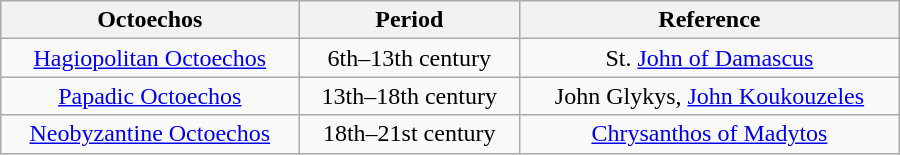<table width="600" class="wikitable" style=" text-align: center; vertical-align: middle;">
<tr>
<th>Octoechos</th>
<th>Period</th>
<th>Reference</th>
</tr>
<tr>
<td><a href='#'>Hagiopolitan Octoechos</a></td>
<td>6th–13th century</td>
<td>St. <a href='#'>John of Damascus</a></td>
</tr>
<tr>
<td><a href='#'>Papadic Octoechos</a></td>
<td>13th–18th century</td>
<td>John Glykys, <a href='#'>John Koukouzeles</a></td>
</tr>
<tr>
<td><a href='#'>Neobyzantine Octoechos</a></td>
<td>18th–21st century</td>
<td><a href='#'>Chrysanthos of Madytos</a></td>
</tr>
</table>
